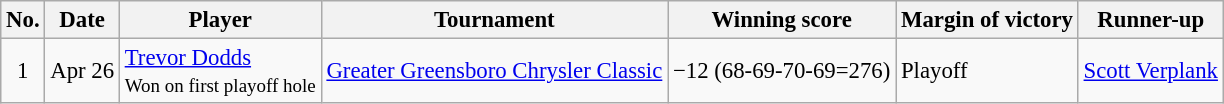<table class="wikitable" style="font-size:95%;">
<tr>
<th>No.</th>
<th>Date</th>
<th>Player</th>
<th>Tournament</th>
<th>Winning score</th>
<th>Margin of victory</th>
<th>Runner-up</th>
</tr>
<tr>
<td align=center>1</td>
<td>Apr 26</td>
<td> <a href='#'>Trevor Dodds</a><br><small>Won on first playoff hole</small></td>
<td><a href='#'>Greater Greensboro Chrysler Classic</a></td>
<td>−12 (68-69-70-69=276)</td>
<td>Playoff</td>
<td> <a href='#'>Scott Verplank</a></td>
</tr>
</table>
